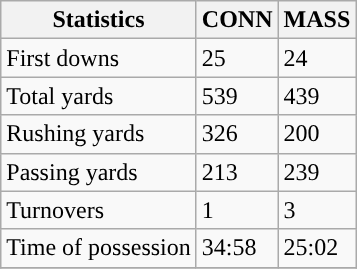<table class="wikitable">
<tr>
<th>Statistics</th>
<th>CONN</th>
<th>MASS</th>
</tr>
<tr>
<td>First downs</td>
<td>25</td>
<td>24</td>
</tr>
<tr>
<td>Total yards</td>
<td>539</td>
<td>439</td>
</tr>
<tr>
<td>Rushing yards</td>
<td>326</td>
<td>200</td>
</tr>
<tr>
<td>Passing yards</td>
<td>213</td>
<td>239</td>
</tr>
<tr>
<td>Turnovers</td>
<td>1</td>
<td>3</td>
</tr>
<tr>
<td>Time of possession</td>
<td>34:58</td>
<td>25:02</td>
</tr>
<tr>
</tr>
</table>
